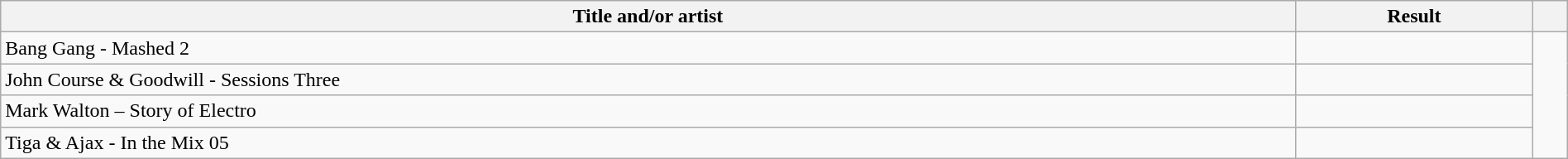<table class="wikitable" width="100%">
<tr>
<th scope="col">Title and/or artist</th>
<th scope="col">Result</th>
<th scope="col"></th>
</tr>
<tr>
<td>Bang Gang - Mashed 2</td>
<td></td>
<td rowspan="4"></td>
</tr>
<tr>
<td>John Course & Goodwill - Sessions Three</td>
<td></td>
</tr>
<tr>
<td>Mark Walton – Story of Electro</td>
<td></td>
</tr>
<tr>
<td>Tiga & Ajax - In the Mix 05</td>
<td></td>
</tr>
</table>
